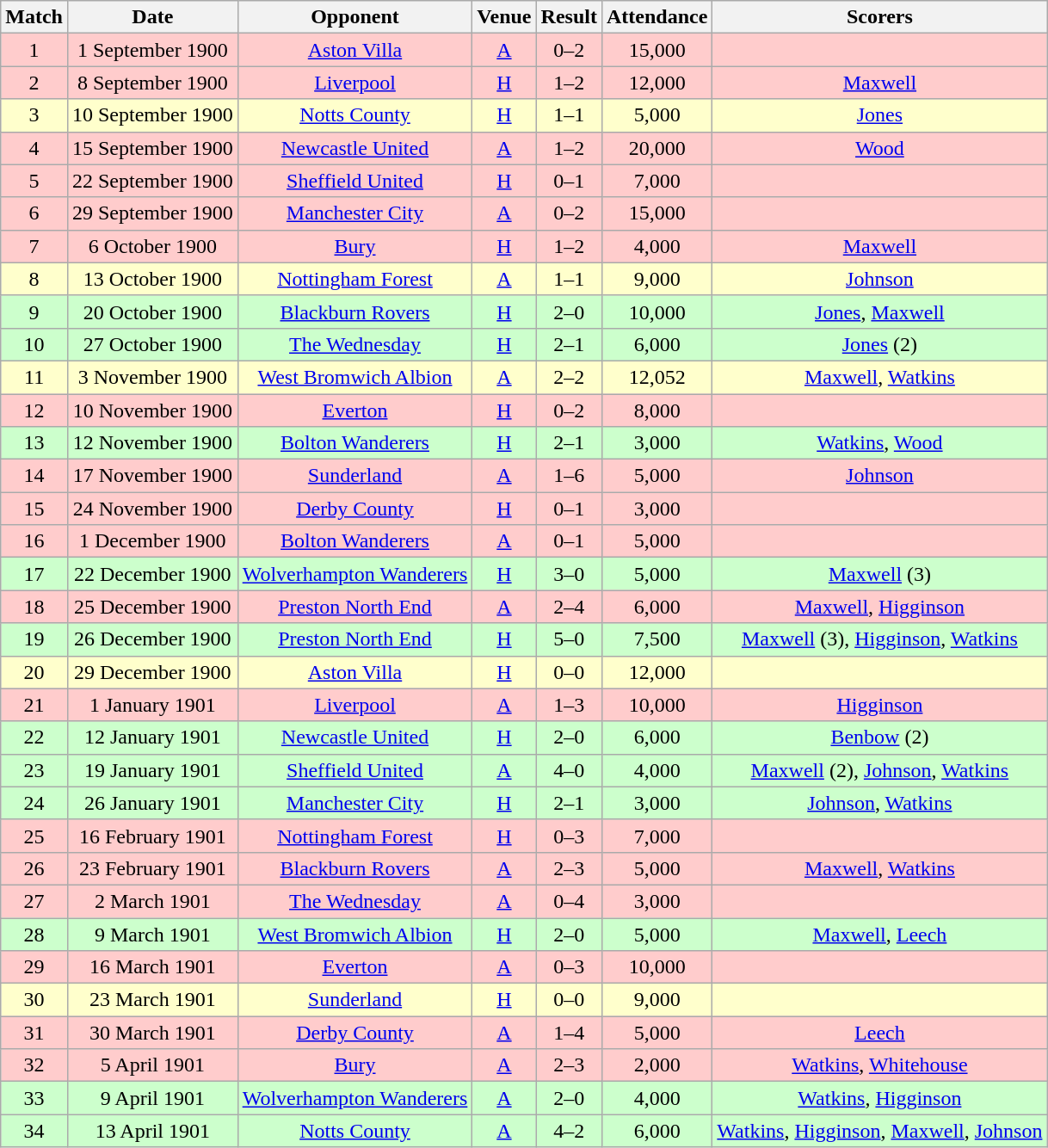<table class="wikitable" style="font-size:100%; text-align:center">
<tr>
<th>Match</th>
<th>Date</th>
<th>Opponent</th>
<th>Venue</th>
<th>Result</th>
<th>Attendance</th>
<th>Scorers</th>
</tr>
<tr style="background-color: #FFCCCC;">
<td>1</td>
<td>1 September 1900</td>
<td><a href='#'>Aston Villa</a></td>
<td><a href='#'>A</a></td>
<td>0–2</td>
<td>15,000</td>
<td></td>
</tr>
<tr style="background-color: #FFCCCC;">
<td>2</td>
<td>8 September 1900</td>
<td><a href='#'>Liverpool</a></td>
<td><a href='#'>H</a></td>
<td>1–2</td>
<td>12,000</td>
<td><a href='#'>Maxwell</a></td>
</tr>
<tr style="background-color: #FFFFCC;">
<td>3</td>
<td>10 September 1900</td>
<td><a href='#'>Notts County</a></td>
<td><a href='#'>H</a></td>
<td>1–1</td>
<td>5,000</td>
<td><a href='#'>Jones</a></td>
</tr>
<tr style="background-color: #FFCCCC;">
<td>4</td>
<td>15 September 1900</td>
<td><a href='#'>Newcastle United</a></td>
<td><a href='#'>A</a></td>
<td>1–2</td>
<td>20,000</td>
<td><a href='#'>Wood</a></td>
</tr>
<tr style="background-color: #FFCCCC;">
<td>5</td>
<td>22 September 1900</td>
<td><a href='#'>Sheffield United</a></td>
<td><a href='#'>H</a></td>
<td>0–1</td>
<td>7,000</td>
<td></td>
</tr>
<tr style="background-color: #FFCCCC;">
<td>6</td>
<td>29 September 1900</td>
<td><a href='#'>Manchester City</a></td>
<td><a href='#'>A</a></td>
<td>0–2</td>
<td>15,000</td>
<td></td>
</tr>
<tr style="background-color: #FFCCCC;">
<td>7</td>
<td>6 October 1900</td>
<td><a href='#'>Bury</a></td>
<td><a href='#'>H</a></td>
<td>1–2</td>
<td>4,000</td>
<td><a href='#'>Maxwell</a></td>
</tr>
<tr style="background-color: #FFFFCC;">
<td>8</td>
<td>13 October 1900</td>
<td><a href='#'>Nottingham Forest</a></td>
<td><a href='#'>A</a></td>
<td>1–1</td>
<td>9,000</td>
<td><a href='#'>Johnson</a></td>
</tr>
<tr style="background-color: #CCFFCC;">
<td>9</td>
<td>20 October 1900</td>
<td><a href='#'>Blackburn Rovers</a></td>
<td><a href='#'>H</a></td>
<td>2–0</td>
<td>10,000</td>
<td><a href='#'>Jones</a>, <a href='#'>Maxwell</a></td>
</tr>
<tr style="background-color: #CCFFCC;">
<td>10</td>
<td>27 October 1900</td>
<td><a href='#'>The Wednesday</a></td>
<td><a href='#'>H</a></td>
<td>2–1</td>
<td>6,000</td>
<td><a href='#'>Jones</a> (2)</td>
</tr>
<tr style="background-color: #FFFFCC;">
<td>11</td>
<td>3 November 1900</td>
<td><a href='#'>West Bromwich Albion</a></td>
<td><a href='#'>A</a></td>
<td>2–2</td>
<td>12,052</td>
<td><a href='#'>Maxwell</a>, <a href='#'>Watkins</a></td>
</tr>
<tr style="background-color: #FFCCCC;">
<td>12</td>
<td>10 November 1900</td>
<td><a href='#'>Everton</a></td>
<td><a href='#'>H</a></td>
<td>0–2</td>
<td>8,000</td>
<td></td>
</tr>
<tr style="background-color: #CCFFCC;">
<td>13</td>
<td>12 November 1900</td>
<td><a href='#'>Bolton Wanderers</a></td>
<td><a href='#'>H</a></td>
<td>2–1</td>
<td>3,000</td>
<td><a href='#'>Watkins</a>, <a href='#'>Wood</a></td>
</tr>
<tr style="background-color: #FFCCCC;">
<td>14</td>
<td>17 November 1900</td>
<td><a href='#'>Sunderland</a></td>
<td><a href='#'>A</a></td>
<td>1–6</td>
<td>5,000</td>
<td><a href='#'>Johnson</a></td>
</tr>
<tr style="background-color: #FFCCCC;">
<td>15</td>
<td>24 November 1900</td>
<td><a href='#'>Derby County</a></td>
<td><a href='#'>H</a></td>
<td>0–1</td>
<td>3,000</td>
<td></td>
</tr>
<tr style="background-color: #FFCCCC;">
<td>16</td>
<td>1 December 1900</td>
<td><a href='#'>Bolton Wanderers</a></td>
<td><a href='#'>A</a></td>
<td>0–1</td>
<td>5,000</td>
<td></td>
</tr>
<tr style="background-color: #CCFFCC;">
<td>17</td>
<td>22 December 1900</td>
<td><a href='#'>Wolverhampton Wanderers</a></td>
<td><a href='#'>H</a></td>
<td>3–0</td>
<td>5,000</td>
<td><a href='#'>Maxwell</a> (3)</td>
</tr>
<tr style="background-color: #FFCCCC;">
<td>18</td>
<td>25 December 1900</td>
<td><a href='#'>Preston North End</a></td>
<td><a href='#'>A</a></td>
<td>2–4</td>
<td>6,000</td>
<td><a href='#'>Maxwell</a>, <a href='#'>Higginson</a></td>
</tr>
<tr style="background-color: #CCFFCC;">
<td>19</td>
<td>26 December 1900</td>
<td><a href='#'>Preston North End</a></td>
<td><a href='#'>H</a></td>
<td>5–0</td>
<td>7,500</td>
<td><a href='#'>Maxwell</a> (3), <a href='#'>Higginson</a>, <a href='#'>Watkins</a></td>
</tr>
<tr style="background-color: #FFFFCC;">
<td>20</td>
<td>29 December 1900</td>
<td><a href='#'>Aston Villa</a></td>
<td><a href='#'>H</a></td>
<td>0–0</td>
<td>12,000</td>
<td></td>
</tr>
<tr style="background-color: #FFCCCC;">
<td>21</td>
<td>1 January 1901</td>
<td><a href='#'>Liverpool</a></td>
<td><a href='#'>A</a></td>
<td>1–3</td>
<td>10,000</td>
<td><a href='#'>Higginson</a></td>
</tr>
<tr style="background-color: #CCFFCC;">
<td>22</td>
<td>12 January 1901</td>
<td><a href='#'>Newcastle United</a></td>
<td><a href='#'>H</a></td>
<td>2–0</td>
<td>6,000</td>
<td><a href='#'>Benbow</a> (2)</td>
</tr>
<tr style="background-color: #CCFFCC;">
<td>23</td>
<td>19 January 1901</td>
<td><a href='#'>Sheffield United</a></td>
<td><a href='#'>A</a></td>
<td>4–0</td>
<td>4,000</td>
<td><a href='#'>Maxwell</a> (2), <a href='#'>Johnson</a>, <a href='#'>Watkins</a></td>
</tr>
<tr style="background-color: #CCFFCC;">
<td>24</td>
<td>26 January 1901</td>
<td><a href='#'>Manchester City</a></td>
<td><a href='#'>H</a></td>
<td>2–1</td>
<td>3,000</td>
<td><a href='#'>Johnson</a>, <a href='#'>Watkins</a></td>
</tr>
<tr style="background-color: #FFCCCC;">
<td>25</td>
<td>16 February 1901</td>
<td><a href='#'>Nottingham Forest</a></td>
<td><a href='#'>H</a></td>
<td>0–3</td>
<td>7,000</td>
<td></td>
</tr>
<tr style="background-color: #FFCCCC;">
<td>26</td>
<td>23 February 1901</td>
<td><a href='#'>Blackburn Rovers</a></td>
<td><a href='#'>A</a></td>
<td>2–3</td>
<td>5,000</td>
<td><a href='#'>Maxwell</a>, <a href='#'>Watkins</a></td>
</tr>
<tr style="background-color: #FFCCCC;">
<td>27</td>
<td>2 March 1901</td>
<td><a href='#'>The Wednesday</a></td>
<td><a href='#'>A</a></td>
<td>0–4</td>
<td>3,000</td>
<td></td>
</tr>
<tr style="background-color: #CCFFCC;">
<td>28</td>
<td>9 March 1901</td>
<td><a href='#'>West Bromwich Albion</a></td>
<td><a href='#'>H</a></td>
<td>2–0</td>
<td>5,000</td>
<td><a href='#'>Maxwell</a>, <a href='#'>Leech</a></td>
</tr>
<tr style="background-color: #FFCCCC;">
<td>29</td>
<td>16 March 1901</td>
<td><a href='#'>Everton</a></td>
<td><a href='#'>A</a></td>
<td>0–3</td>
<td>10,000</td>
<td></td>
</tr>
<tr style="background-color: #FFFFCC;">
<td>30</td>
<td>23 March 1901</td>
<td><a href='#'>Sunderland</a></td>
<td><a href='#'>H</a></td>
<td>0–0</td>
<td>9,000</td>
<td></td>
</tr>
<tr style="background-color: #FFCCCC;">
<td>31</td>
<td>30 March 1901</td>
<td><a href='#'>Derby County</a></td>
<td><a href='#'>A</a></td>
<td>1–4</td>
<td>5,000</td>
<td><a href='#'>Leech</a></td>
</tr>
<tr style="background-color: #FFCCCC;">
<td>32</td>
<td>5 April 1901</td>
<td><a href='#'>Bury</a></td>
<td><a href='#'>A</a></td>
<td>2–3</td>
<td>2,000</td>
<td><a href='#'>Watkins</a>, <a href='#'>Whitehouse</a></td>
</tr>
<tr style="background-color: #CCFFCC;">
<td>33</td>
<td>9 April 1901</td>
<td><a href='#'>Wolverhampton Wanderers</a></td>
<td><a href='#'>A</a></td>
<td>2–0</td>
<td>4,000</td>
<td><a href='#'>Watkins</a>, <a href='#'>Higginson</a></td>
</tr>
<tr style="background-color: #CCFFCC;">
<td>34</td>
<td>13 April 1901</td>
<td><a href='#'>Notts County</a></td>
<td><a href='#'>A</a></td>
<td>4–2</td>
<td>6,000</td>
<td><a href='#'>Watkins</a>, <a href='#'>Higginson</a>, <a href='#'>Maxwell</a>, <a href='#'>Johnson</a></td>
</tr>
</table>
